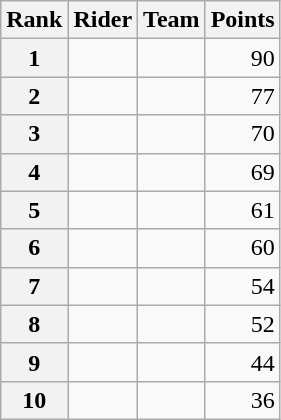<table class="wikitable" margin-bottom:0;">
<tr>
<th scope="col">Rank</th>
<th scope="col">Rider</th>
<th scope="col">Team</th>
<th scope="col">Points</th>
</tr>
<tr>
<th scope="row">1</th>
<td> </td>
<td></td>
<td align="right">90</td>
</tr>
<tr>
<th scope="row">2</th>
<td></td>
<td></td>
<td align="right">77</td>
</tr>
<tr>
<th scope="row">3</th>
<td></td>
<td></td>
<td align="right">70</td>
</tr>
<tr>
<th scope="row">4</th>
<td> </td>
<td></td>
<td align="right">69</td>
</tr>
<tr>
<th scope="row">5</th>
<td> </td>
<td></td>
<td align="right">61</td>
</tr>
<tr>
<th scope="row">6</th>
<td></td>
<td></td>
<td align="right">60</td>
</tr>
<tr>
<th scope="row">7</th>
<td></td>
<td></td>
<td align="right">54</td>
</tr>
<tr>
<th scope="row">8</th>
<td></td>
<td></td>
<td align="right">52</td>
</tr>
<tr>
<th scope="row">9</th>
<td></td>
<td></td>
<td align="right">44</td>
</tr>
<tr>
<th scope="row">10</th>
<td></td>
<td></td>
<td align="right">36</td>
</tr>
</table>
